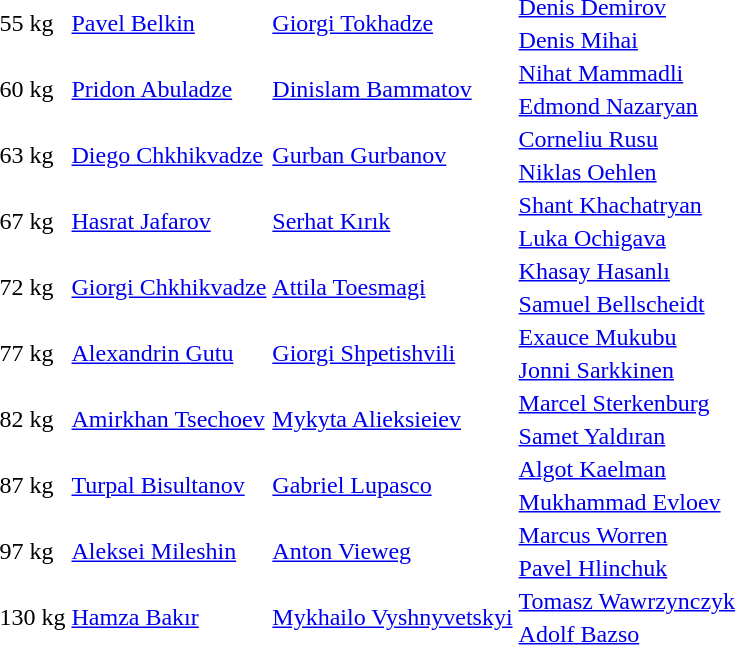<table>
<tr>
<td rowspan=2>55 kg</td>
<td rowspan=2> <a href='#'>Pavel Belkin</a></td>
<td rowspan=2> <a href='#'>Giorgi Tokhadze</a></td>
<td> <a href='#'>Denis Demirov</a></td>
</tr>
<tr>
<td> <a href='#'>Denis Mihai</a></td>
</tr>
<tr>
<td rowspan=2>60 kg</td>
<td rowspan=2> <a href='#'>Pridon Abuladze</a></td>
<td rowspan=2> <a href='#'>Dinislam Bammatov</a></td>
<td> <a href='#'>Nihat Mammadli</a></td>
</tr>
<tr>
<td> <a href='#'>Edmond Nazaryan</a></td>
</tr>
<tr>
<td rowspan=2>63 kg</td>
<td rowspan=2> <a href='#'>Diego Chkhikvadze</a></td>
<td rowspan=2> <a href='#'>Gurban Gurbanov</a></td>
<td> <a href='#'>Corneliu Rusu</a></td>
</tr>
<tr>
<td> <a href='#'>Niklas Oehlen</a></td>
</tr>
<tr>
<td rowspan=2>67 kg</td>
<td rowspan=2> <a href='#'>Hasrat Jafarov</a></td>
<td rowspan=2> <a href='#'>Serhat Kırık</a></td>
<td> <a href='#'>Shant Khachatryan</a></td>
</tr>
<tr>
<td> <a href='#'>Luka Ochigava</a></td>
</tr>
<tr>
<td rowspan=2>72 kg</td>
<td rowspan=2> <a href='#'>Giorgi Chkhikvadze</a></td>
<td rowspan=2> <a href='#'>Attila Toesmagi</a></td>
<td> <a href='#'>Khasay Hasanlı</a></td>
</tr>
<tr>
<td> <a href='#'>Samuel Bellscheidt</a></td>
</tr>
<tr>
<td rowspan=2>77 kg</td>
<td rowspan=2> <a href='#'>Alexandrin Gutu</a></td>
<td rowspan=2> <a href='#'>Giorgi Shpetishvili</a></td>
<td> <a href='#'>Exauce Mukubu</a></td>
</tr>
<tr>
<td> <a href='#'>Jonni Sarkkinen</a></td>
</tr>
<tr>
<td rowspan=2>82 kg</td>
<td rowspan=2> <a href='#'>Amirkhan Tsechoev</a></td>
<td rowspan=2> <a href='#'>Mykyta Alieksieiev</a></td>
<td> <a href='#'>Marcel Sterkenburg</a></td>
</tr>
<tr>
<td> <a href='#'>Samet Yaldıran</a></td>
</tr>
<tr>
<td rowspan=2>87 kg</td>
<td rowspan=2> <a href='#'>Turpal Bisultanov</a></td>
<td rowspan=2> <a href='#'>Gabriel Lupasco</a></td>
<td> <a href='#'>Algot Kaelman</a></td>
</tr>
<tr>
<td> <a href='#'>Mukhammad Evloev</a></td>
</tr>
<tr>
<td rowspan=2>97 kg</td>
<td rowspan=2> <a href='#'>Aleksei Mileshin</a></td>
<td rowspan=2> <a href='#'>Anton Vieweg</a></td>
<td> <a href='#'>Marcus Worren</a></td>
</tr>
<tr>
<td> <a href='#'>Pavel Hlinchuk</a></td>
</tr>
<tr>
<td rowspan=2>130 kg</td>
<td rowspan=2> <a href='#'>Hamza Bakır</a></td>
<td rowspan=2> <a href='#'>Mykhailo Vyshnyvetskyi</a></td>
<td> <a href='#'>Tomasz Wawrzynczyk</a></td>
</tr>
<tr>
<td> <a href='#'>Adolf Bazso</a></td>
</tr>
</table>
